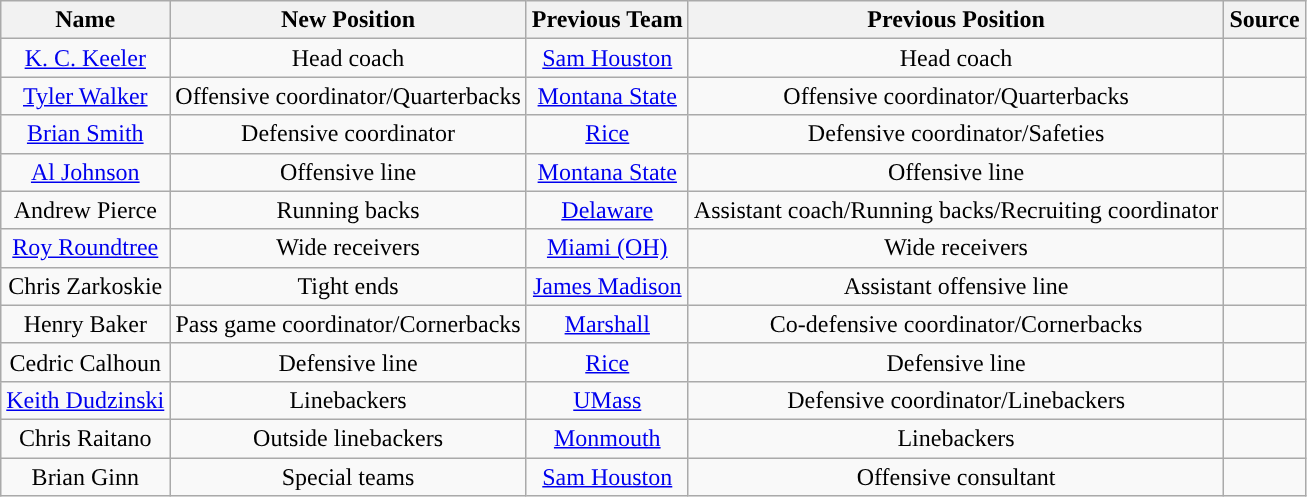<table class="wikitable">
<tr>
<th style="text-align:center; ">Name</th>
<th style="text-align:center; ">New Position</th>
<th style="text-align:center; ">Previous Team</th>
<th style="text-align:center; ">Previous Position</th>
<th style="text-align:center; ">Source</th>
</tr>
<tr align="center">
<td><a href='#'>K. C. Keeler</a></td>
<td>Head coach</td>
<td><a href='#'>Sam Houston</a></td>
<td>Head coach</td>
<td></td>
</tr>
<tr align="center">
<td><a href='#'>Tyler Walker</a></td>
<td>Offensive coordinator/Quarterbacks</td>
<td><a href='#'>Montana State</a></td>
<td>Offensive coordinator/Quarterbacks</td>
<td></td>
</tr>
<tr align="center">
<td><a href='#'>Brian Smith</a></td>
<td>Defensive coordinator</td>
<td><a href='#'>Rice</a></td>
<td>Defensive coordinator/Safeties</td>
<td></td>
</tr>
<tr align="center">
<td><a href='#'>Al Johnson</a></td>
<td>Offensive line</td>
<td><a href='#'>Montana State</a></td>
<td>Offensive line</td>
<td></td>
</tr>
<tr align="center">
<td>Andrew Pierce</td>
<td>Running backs</td>
<td><a href='#'>Delaware</a></td>
<td>Assistant coach/Running backs/Recruiting coordinator</td>
<td></td>
</tr>
<tr align="center">
<td><a href='#'>Roy Roundtree</a></td>
<td>Wide receivers</td>
<td><a href='#'>Miami (OH)</a></td>
<td>Wide receivers</td>
<td></td>
</tr>
<tr align="center">
<td>Chris Zarkoskie</td>
<td>Tight ends</td>
<td><a href='#'>James Madison</a></td>
<td>Assistant offensive line</td>
<td></td>
</tr>
<tr align="center">
<td>Henry Baker</td>
<td>Pass game coordinator/Cornerbacks</td>
<td><a href='#'>Marshall</a></td>
<td>Co-defensive coordinator/Cornerbacks</td>
<td></td>
</tr>
<tr align="center">
<td>Cedric Calhoun</td>
<td>Defensive line</td>
<td><a href='#'>Rice</a></td>
<td>Defensive line</td>
<td></td>
</tr>
<tr align="center">
<td><a href='#'>Keith Dudzinski</a></td>
<td>Linebackers</td>
<td><a href='#'>UMass</a></td>
<td>Defensive coordinator/Linebackers</td>
<td></td>
</tr>
<tr align="center">
<td>Chris Raitano</td>
<td>Outside linebackers</td>
<td><a href='#'>Monmouth</a></td>
<td>Linebackers</td>
<td></td>
</tr>
<tr align="center">
<td>Brian Ginn</td>
<td>Special teams</td>
<td><a href='#'>Sam Houston</a></td>
<td>Offensive consultant</td>
<td></td>
</tr>
</table>
